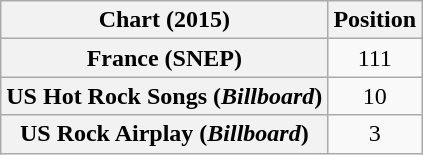<table class="wikitable sortable plainrowheaders" style="text-align:center;">
<tr>
<th scope="col">Chart (2015)</th>
<th scope="col">Position</th>
</tr>
<tr>
<th scope="row">France (SNEP)</th>
<td style="text-align:center;">111</td>
</tr>
<tr>
<th scope="row">US Hot Rock Songs (<em>Billboard</em>)</th>
<td style="text-align:center;">10</td>
</tr>
<tr>
<th scope="row">US Rock Airplay (<em>Billboard</em>)</th>
<td style="text-align:center;">3</td>
</tr>
</table>
